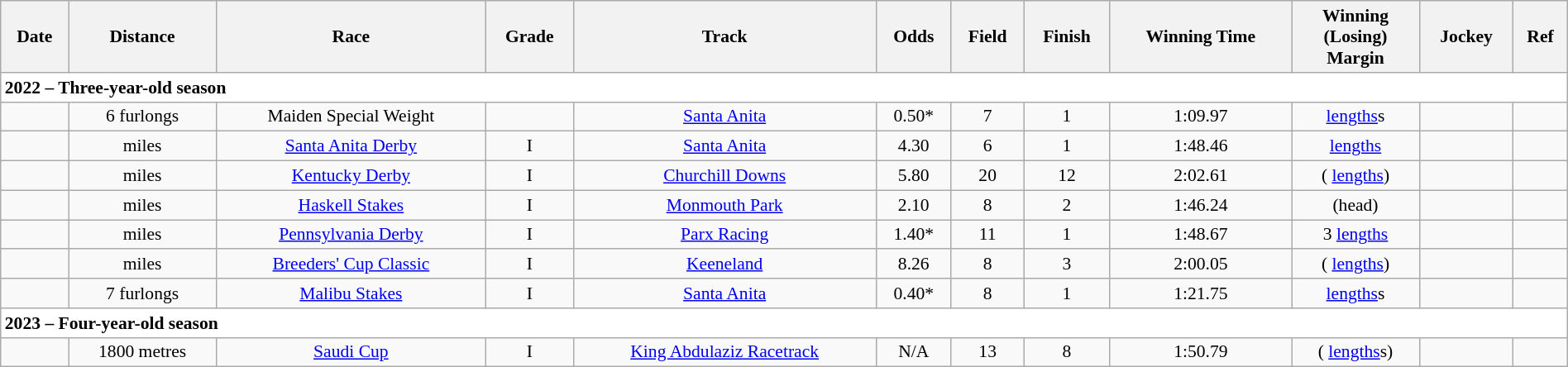<table class = "wikitable sortable" style="text-align:center; width:100%; font-size:90%">
<tr>
<th scope="col">Date</th>
<th scope="col">Distance</th>
<th scope="col">Race</th>
<th scope="col">Grade</th>
<th scope="col">Track</th>
<th scope="col">Odds</th>
<th scope="col">Field</th>
<th scope="col">Finish</th>
<th scope="col">Winning Time</th>
<th scope="col">Winning<br>(Losing)<br>Margin</th>
<th scope="col">Jockey</th>
<th scope="col" class="unsortable">Ref</th>
</tr>
<tr style="background-color:white">
<td align="left" colspan=12><strong>2022 – Three-year-old season</strong></td>
</tr>
<tr>
<td></td>
<td> 6 furlongs</td>
<td>Maiden Special Weight</td>
<td></td>
<td><a href='#'>Santa Anita</a></td>
<td>0.50*</td>
<td>7</td>
<td>1</td>
<td>1:09.97</td>
<td> <a href='#'>lengths</a>s</td>
<td></td>
<td></td>
</tr>
<tr>
<td></td>
<td>  miles</td>
<td><a href='#'>Santa Anita Derby</a></td>
<td>I</td>
<td><a href='#'>Santa Anita</a></td>
<td>4.30</td>
<td>6</td>
<td>1</td>
<td>1:48.46</td>
<td> <a href='#'>lengths</a></td>
<td></td>
<td></td>
</tr>
<tr>
<td></td>
<td>  miles</td>
<td><a href='#'>Kentucky Derby</a></td>
<td>I</td>
<td><a href='#'>Churchill Downs</a></td>
<td>5.80</td>
<td>20</td>
<td>12</td>
<td>2:02.61</td>
<td>( <a href='#'>lengths</a>)</td>
<td></td>
<td></td>
</tr>
<tr>
<td></td>
<td>  miles</td>
<td><a href='#'>Haskell Stakes</a></td>
<td>I</td>
<td><a href='#'>Monmouth Park</a></td>
<td>2.10</td>
<td>8</td>
<td>2</td>
<td>1:46.24</td>
<td> (head)</td>
<td></td>
<td></td>
</tr>
<tr>
<td></td>
<td>  miles</td>
<td><a href='#'>Pennsylvania Derby</a></td>
<td>I</td>
<td><a href='#'>Parx Racing</a></td>
<td>1.40*</td>
<td>11</td>
<td>1</td>
<td>1:48.67</td>
<td> 3 <a href='#'>lengths</a></td>
<td></td>
<td></td>
</tr>
<tr>
<td></td>
<td>  miles</td>
<td><a href='#'>Breeders' Cup Classic</a></td>
<td>I</td>
<td><a href='#'>Keeneland</a></td>
<td>8.26</td>
<td>8</td>
<td>3</td>
<td>2:00.05</td>
<td>( <a href='#'>lengths</a>)</td>
<td></td>
<td></td>
</tr>
<tr>
<td></td>
<td> 7 furlongs</td>
<td><a href='#'>Malibu Stakes</a></td>
<td> I</td>
<td><a href='#'>Santa Anita</a></td>
<td>0.40*</td>
<td>8</td>
<td>1</td>
<td>1:21.75</td>
<td> <a href='#'>lengths</a>s</td>
<td></td>
<td></td>
</tr>
<tr style="background-color:white">
<td align="left" colspan=12><strong>2023 – Four-year-old season</strong></td>
</tr>
<tr>
<td></td>
<td> 1800 metres</td>
<td><a href='#'>Saudi Cup</a></td>
<td> I</td>
<td><a href='#'>King Abdulaziz Racetrack</a></td>
<td> N/A</td>
<td>13</td>
<td>8</td>
<td>1:50.79</td>
<td>( <a href='#'>lengths</a>s)</td>
<td></td>
<td></td>
</tr>
</table>
